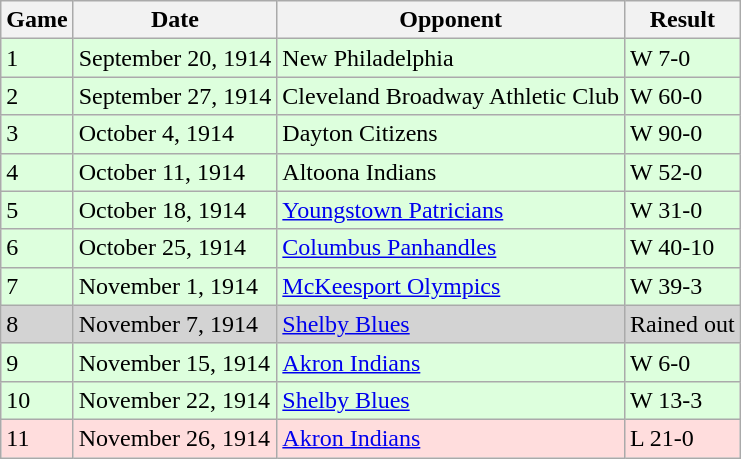<table class="wikitable">
<tr>
<th>Game</th>
<th>Date</th>
<th>Opponent</th>
<th>Result</th>
</tr>
<tr style="background: #ddffdd;">
<td>1</td>
<td>September 20, 1914</td>
<td>New Philadelphia</td>
<td>W 7-0</td>
</tr>
<tr style="background: #ddffdd;">
<td>2</td>
<td>September 27, 1914</td>
<td>Cleveland Broadway Athletic Club</td>
<td>W 60-0</td>
</tr>
<tr style="background: #ddffdd;">
<td>3</td>
<td>October 4, 1914</td>
<td>Dayton Citizens</td>
<td>W 90-0</td>
</tr>
<tr style="background: #ddffdd;">
<td>4</td>
<td>October 11, 1914</td>
<td>Altoona Indians</td>
<td>W 52-0</td>
</tr>
<tr style="background: #ddffdd;">
<td>5</td>
<td>October 18, 1914</td>
<td><a href='#'>Youngstown Patricians</a></td>
<td>W 31-0</td>
</tr>
<tr style="background: #ddffdd;">
<td>6</td>
<td>October 25, 1914</td>
<td><a href='#'>Columbus Panhandles</a></td>
<td>W 40-10</td>
</tr>
<tr style="background: #ddffdd;">
<td>7</td>
<td>November 1, 1914</td>
<td><a href='#'>McKeesport Olympics</a></td>
<td>W 39-3</td>
</tr>
<tr style="background: lightgray;">
<td>8</td>
<td>November 7, 1914</td>
<td><a href='#'>Shelby Blues</a></td>
<td>Rained out</td>
</tr>
<tr style="background: #ddffdd;">
<td>9</td>
<td>November 15, 1914</td>
<td><a href='#'>Akron Indians</a></td>
<td>W 6-0</td>
</tr>
<tr style="background: #ddffdd;">
<td>10</td>
<td>November 22, 1914</td>
<td><a href='#'>Shelby Blues</a></td>
<td>W 13-3</td>
</tr>
<tr style="background: #ffdddd;">
<td>11</td>
<td>November 26, 1914</td>
<td><a href='#'>Akron Indians</a></td>
<td>L 21-0</td>
</tr>
</table>
